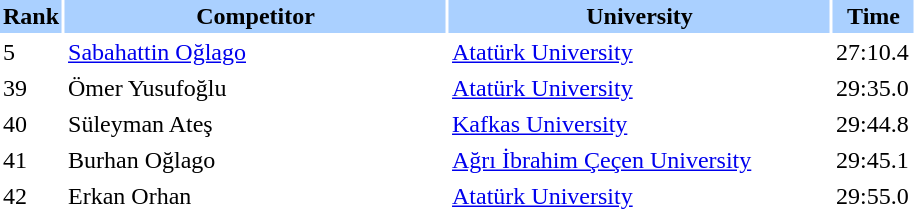<table border="0" cellspacing="2" cellpadding="2">
<tr bgcolor=AAD0FF>
<th width=20>Rank</th>
<th width=250>Competitor</th>
<th width=250>University</th>
<th width=50>Time</th>
</tr>
<tr>
<td>5</td>
<td><a href='#'>Sabahattin Oğlago</a></td>
<td><a href='#'>Atatürk University</a></td>
<td>27:10.4</td>
</tr>
<tr>
<td>39</td>
<td>Ömer Yusufoğlu</td>
<td><a href='#'>Atatürk University</a></td>
<td>29:35.0</td>
</tr>
<tr>
<td>40</td>
<td>Süleyman Ateş</td>
<td><a href='#'>Kafkas University</a></td>
<td>29:44.8</td>
</tr>
<tr>
<td>41</td>
<td>Burhan Oğlago</td>
<td><a href='#'>Ağrı İbrahim Çeçen University</a></td>
<td>29:45.1</td>
</tr>
<tr>
<td>42</td>
<td>Erkan Orhan</td>
<td><a href='#'>Atatürk University</a></td>
<td>29:55.0</td>
</tr>
</table>
